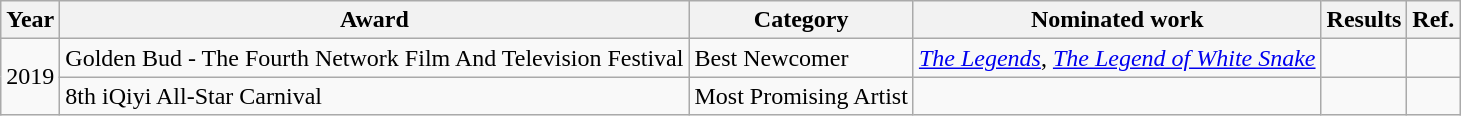<table class="wikitable sortable">
<tr>
<th>Year</th>
<th>Award</th>
<th>Category</th>
<th>Nominated work</th>
<th>Results</th>
<th class="unsortable">Ref.</th>
</tr>
<tr>
<td rowspan=2>2019</td>
<td>Golden Bud - The Fourth Network Film And Television Festival</td>
<td>Best Newcomer</td>
<td><em><a href='#'>The Legends</a></em>, <em><a href='#'>The Legend of White Snake</a></em></td>
<td></td>
<td></td>
</tr>
<tr>
<td>8th iQiyi All-Star Carnival</td>
<td>Most Promising Artist</td>
<td></td>
<td></td>
<td></td>
</tr>
</table>
